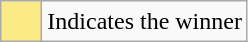<table class="wikitable">
<tr>
<td style="background:#FAEB86; height:20px; width:20px"></td>
<td>Indicates the winner</td>
</tr>
</table>
